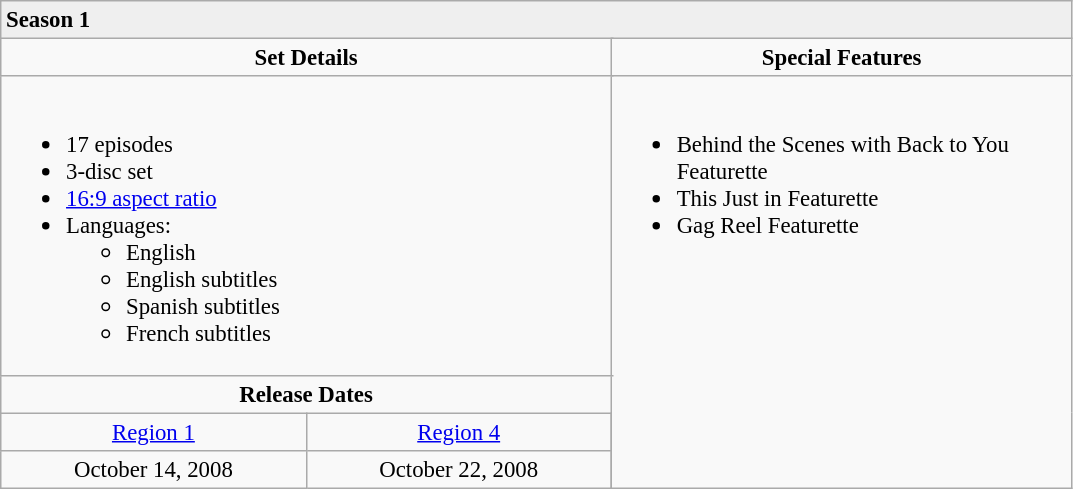<table class="wikitable" style="font-size: 95%;">
<tr style="background:#EFEFEF">
<td colspan="5"><strong>Season 1</strong></td>
</tr>
<tr style="vertical-align:top; text-align:center;">
<td style="width:400px;" colspan="3"><strong>Set Details</strong></td>
<td style="width:300px; "><strong>Special Features</strong></td>
</tr>
<tr valign="top">
<td colspan="3"  style="text-align:left; width:400px;"><br><ul><li>17 episodes</li><li>3-disc set</li><li><a href='#'>16:9 aspect ratio</a></li><li>Languages:<ul><li>English</li><li>English subtitles</li><li>Spanish subtitles</li><li>French subtitles</li></ul></li></ul></td>
<td rowspan="4"  style="text-align:left; width:300px;"><br><ul><li>Behind the Scenes with Back to You Featurette</li><li>This Just in Featurette</li><li>Gag Reel Featurette</li></ul></td>
</tr>
<tr>
<td colspan="3" style="text-align:center;"><strong>Release Dates</strong></td>
</tr>
<tr>
<td style="text-align:center;"><a href='#'>Region 1</a></td>
<td style="text-align:center;"><a href='#'>Region 4</a></td>
</tr>
<tr style="text-align:center;">
<td>October 14, 2008</td>
<td>October 22, 2008</td>
</tr>
</table>
